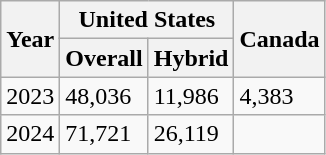<table class="wikitable">
<tr>
<th rowspan="2">Year</th>
<th colspan="2">United States</th>
<th rowspan="2">Canada</th>
</tr>
<tr>
<th>Overall</th>
<th>Hybrid</th>
</tr>
<tr>
<td>2023</td>
<td>48,036</td>
<td>11,986</td>
<td>4,383</td>
</tr>
<tr>
<td>2024</td>
<td>71,721</td>
<td>26,119</td>
<td></td>
</tr>
</table>
